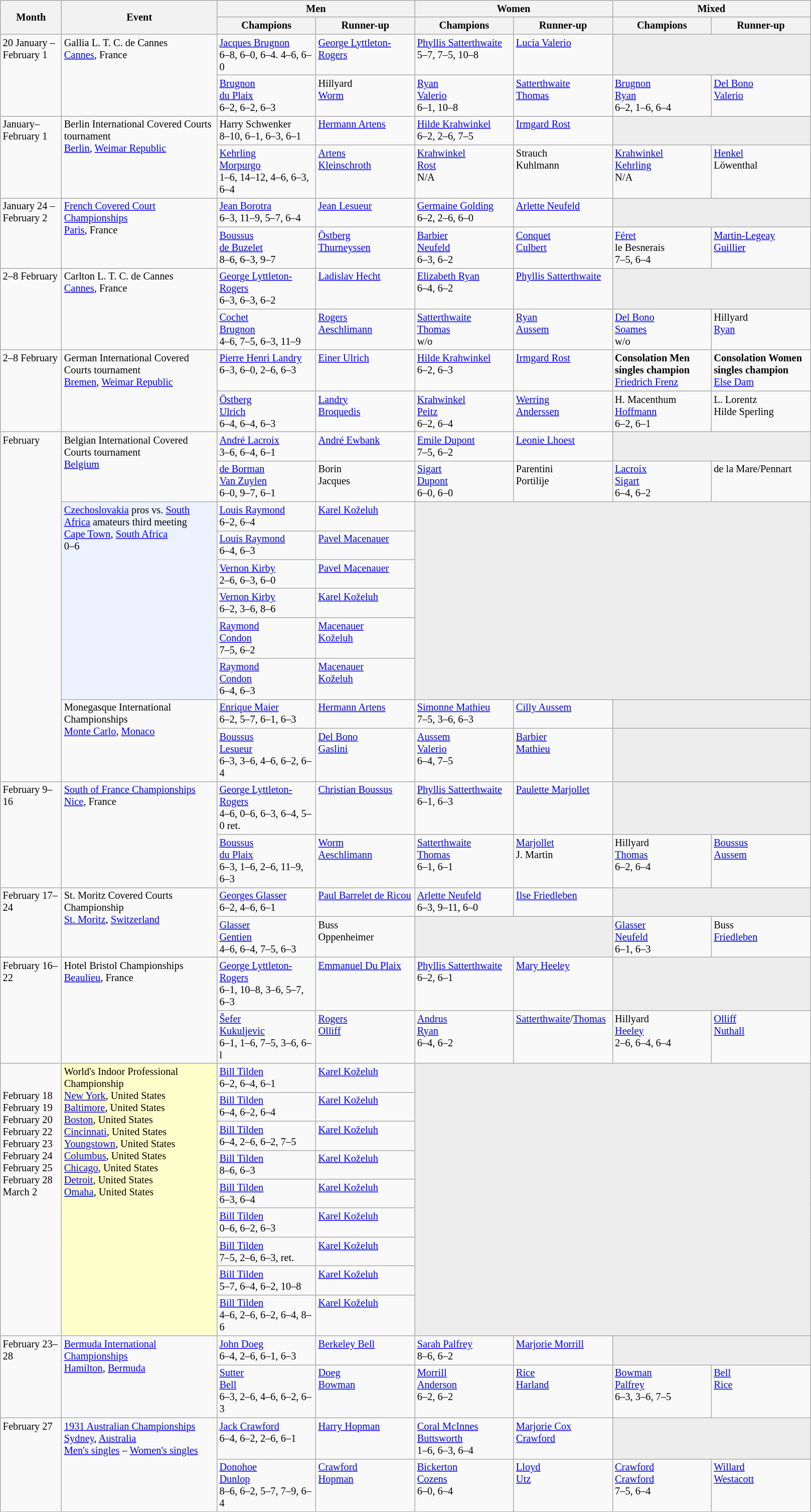<table class="wikitable" style="font-size:85%;">
<tr>
<th rowspan="2" style="width:75px;">Month</th>
<th rowspan="2" style="width:200px;">Event</th>
<th colspan="2" style="width:250px;">Men</th>
<th colspan="2" style="width:250px;">Women</th>
<th colspan="2" style="width:250px;">Mixed</th>
</tr>
<tr>
<th style="width:125px;">Champions</th>
<th style="width:125px;">Runner-up</th>
<th style="width:125px;">Champions</th>
<th style="width:125px;">Runner-up</th>
<th style="width:125px;">Champions</th>
<th style="width:125px;">Runner-up</th>
</tr>
<tr valign=top>
<td rowspan=2>20 January – February 1</td>
<td rowspan=2>Gallia L. T. C. de Cannes<br><a href='#'>Cannes</a>, France</td>
<td> <a href='#'>Jacques Brugnon</a><br>6–8, 6–0, 6–4. 4–6, 6–0</td>
<td> <a href='#'>George Lyttleton-Rogers</a></td>
<td> <a href='#'>Phyllis Satterthwaite</a><br>5–7, 7–5, 10–8</td>
<td> <a href='#'>Lucia Valerio</a></td>
<td style="background:#ededed;" colspan="2"></td>
</tr>
<tr valign=top>
<td> <a href='#'>Brugnon</a> <br>  <a href='#'>du Plaix</a><br>6–2, 6–2, 6–3</td>
<td> Hillyard <br>  <a href='#'>Worm</a></td>
<td> <a href='#'>Ryan</a> <br>  <a href='#'>Valerio</a><br>6–1, 10–8</td>
<td> <a href='#'>Satterthwaite</a> <br>  <a href='#'>Thomas</a></td>
<td> <a href='#'>Brugnon</a> <br>  <a href='#'>Ryan</a><br>6–2, 1–6, 6–4</td>
<td> <a href='#'>Del Bono</a> <br>  <a href='#'>Valerio</a></td>
</tr>
<tr valign=top>
<td rowspan=2>January–February 1</td>
<td rowspan=2>Berlin International Covered Courts tournament<br><a href='#'>Berlin</a>, <a href='#'>Weimar Republic</a></td>
<td> Harry Schwenker<br>8–10, 6–1, 6–3, 6–1</td>
<td> <a href='#'>Hermann Artens</a></td>
<td> <a href='#'>Hilde Krahwinkel</a><br>6–2, 2–6, 7–5</td>
<td> <a href='#'>Irmgard Rost</a></td>
<td style="background:#ededed;" colspan="2"></td>
</tr>
<tr valign=top>
<td> <a href='#'>Kehrling</a> <br>  <a href='#'>Morpurgo</a><br>1–6, 14–12, 4–6, 6–3, 6–4</td>
<td> <a href='#'>Artens</a> <br>  <a href='#'>Kleinschroth</a></td>
<td> <a href='#'>Krahwinkel</a> <br>  <a href='#'>Rost</a><br>N/A</td>
<td> Strauch <br> Kuhlmann</td>
<td> <a href='#'>Krahwinkel</a> <br>  <a href='#'>Kehrling</a><br>N/A</td>
<td> <a href='#'>Henkel</a> <br> Löwenthal</td>
</tr>
<tr valign=top>
<td rowspan=2>January 24 – February 2</td>
<td rowspan=2><a href='#'>French Covered Court Championships</a><br><a href='#'>Paris</a>, France</td>
<td> <a href='#'>Jean Borotra</a><br>6–3, 11–9, 5–7, 6–4</td>
<td> <a href='#'>Jean Lesueur</a></td>
<td> <a href='#'>Germaine Golding</a><br>6–2, 2–6, 6–0</td>
<td> <a href='#'>Arlette Neufeld</a></td>
<td style="background:#ededed;" colspan="2"></td>
</tr>
<tr valign=top>
<td> <a href='#'>Boussus</a> <br>  <a href='#'>de Buzelet</a><br>8–6, 6–3, 9–7</td>
<td> <a href='#'>Östberg</a> <br>  <a href='#'>Thurneyssen</a></td>
<td> <a href='#'>Barbier</a> <br>  <a href='#'>Neufeld</a><br>6–3, 6–2</td>
<td> <a href='#'>Conquet</a> <br>  <a href='#'>Culbert</a></td>
<td> <a href='#'>Féret</a> <br>  le Besnerais<br>7–5, 6–4</td>
<td> <a href='#'>Martin-Legeay</a> <br>  <a href='#'>Guillier</a></td>
</tr>
<tr valign=top>
<td rowspan=2>2–8 February</td>
<td rowspan=2>Carlton L. T. C. de Cannes<br><a href='#'>Cannes</a>, France</td>
<td> <a href='#'>George Lyttleton-Rogers</a><br>6–3, 6–3, 6–2</td>
<td> <a href='#'>Ladislav Hecht</a></td>
<td> <a href='#'>Elizabeth Ryan</a><br>6–4, 6–2</td>
<td> <a href='#'>Phyllis Satterthwaite</a></td>
<td style="background:#ededed;" colspan="2"></td>
</tr>
<tr valign=top>
<td> <a href='#'>Cochet</a> <br>  <a href='#'>Brugnon</a><br>4–6, 7–5, 6–3, 11–9</td>
<td> <a href='#'>Rogers</a> <br>  <a href='#'>Aeschlimann</a></td>
<td> <a href='#'>Satterthwaite</a> <br> <a href='#'>Thomas</a><br>w/o</td>
<td> <a href='#'>Ryan</a> <br>  <a href='#'>Aussem</a></td>
<td> <a href='#'>Del Bono</a> <br>  <a href='#'>Soames</a><br>w/o</td>
<td> Hillyard <br>  <a href='#'>Ryan</a></td>
</tr>
<tr valign=top>
<td rowspan=2>2–8 February</td>
<td rowspan=2>German International Covered Courts tournament<br><a href='#'>Bremen</a>, <a href='#'>Weimar Republic</a></td>
<td> <a href='#'>Pierre Henri Landry</a><br>6–3, 6–0, 2–6, 6–3</td>
<td> <a href='#'>Einer Ulrich</a></td>
<td> <a href='#'>Hilde Krahwinkel</a><br>6–2, 6–3</td>
<td> <a href='#'>Irmgard Rost</a></td>
<td><strong>Consolation Men singles champion</strong><br> <a href='#'>Friedrich Frenz</a></td>
<td><strong>Consolation Women singles champion</strong><br> <a href='#'>Else Dam</a></td>
</tr>
<tr valign=top>
<td> <a href='#'>Östberg</a> <br>  <a href='#'>Ulrich</a><br>6–4, 6–4, 6–3</td>
<td> <a href='#'>Landry</a> <br>  <a href='#'>Broquedis</a></td>
<td> <a href='#'>Krahwinkel</a> <br> <a href='#'>Peitz</a><br>6–2, 6–4</td>
<td> <a href='#'>Werring</a> <br> <a href='#'>Anderssen</a></td>
<td> H. Macenthum <br> <a href='#'>Hoffmann</a> <br>6–2, 6–1</td>
<td> L. Lorentz <br>  Hilde Sperling</td>
</tr>
<tr valign=top>
<td rowspan=10>February</td>
<td rowspan=2>Belgian International Covered Courts tournament<br><a href='#'>Belgium</a></td>
<td> <a href='#'>André Lacroix</a><br>3–6, 6–4, 6–1</td>
<td> <a href='#'>André Ewbank</a></td>
<td> <a href='#'>Emile Dupont</a><br>7–5, 6–2</td>
<td> <a href='#'>Leonie Lhoest</a></td>
<td style="background:#ededed;" colspan="2"></td>
</tr>
<tr valign=top>
<td> <a href='#'>de Borman</a> <br> <a href='#'>Van Zuylen</a><br>6–0, 9–7, 6–1</td>
<td>Borin <br> Jacques</td>
<td> <a href='#'>Sigart</a> <br>  <a href='#'>Dupont</a><br>6–0, 6–0</td>
<td>Parentini <br> Portilije</td>
<td> <a href='#'>Lacroix</a> <br>  <a href='#'>Sigart</a><br>6–4, 6–2</td>
<td>de la Mare/Pennart</td>
</tr>
<tr valign=top>
<td style="background:#ECF2FF;" rowspan=6><a href='#'>Czechoslovakia</a> pros vs. <a href='#'>South Africa</a> amateurs third meeting<br><a href='#'>Cape Town</a>, <a href='#'>South Africa</a><br>0–6</td>
<td> <a href='#'>Louis Raymond</a><br>6–2, 6–4</td>
<td> <a href='#'>Karel Koželuh</a></td>
<td style="background:#ededed;" rowspan="6" colspan="4"></td>
</tr>
<tr valign=top>
<td> <a href='#'>Louis Raymond</a><br>6–4, 6–3</td>
<td> <a href='#'>Pavel Macenauer</a></td>
</tr>
<tr valign=top>
<td> <a href='#'>Vernon Kirby</a><br>2–6, 6–3, 6–0</td>
<td> <a href='#'>Pavel Macenauer</a></td>
</tr>
<tr valign=top>
<td> <a href='#'>Vernon Kirby</a><br>6–2, 3–6, 8–6</td>
<td> <a href='#'>Karel Koželuh</a></td>
</tr>
<tr valign=top>
<td> <a href='#'>Raymond</a> <br>  <a href='#'>Condon</a><br>7–5, 6–2</td>
<td> <a href='#'>Macenauer</a> <br>  <a href='#'>Koželuh</a></td>
</tr>
<tr valign=top>
<td> <a href='#'>Raymond</a> <br>  <a href='#'>Condon</a><br>6–4, 6–3</td>
<td> <a href='#'>Macenauer</a> <br>  <a href='#'>Koželuh</a></td>
</tr>
<tr valign=top>
<td rowspan=2>Monegasque International Championships<br><a href='#'>Monte Carlo</a>, <a href='#'>Monaco</a></td>
<td> <a href='#'>Enrique Maier</a><br>6–2, 5–7, 6–1, 6–3</td>
<td> <a href='#'>Hermann Artens</a></td>
<td> <a href='#'>Simonne Mathieu</a><br>7–5, 3–6, 6–3</td>
<td> <a href='#'>Cilly Aussem</a></td>
<td style="background:#ededed;" colspan="2"></td>
</tr>
<tr valign=top>
<td> <a href='#'>Boussus</a> <br>  <a href='#'>Lesueur</a><br>6–3, 3–6, 4–6, 6–2, 6–4</td>
<td> <a href='#'>Del Bono</a> <br>  <a href='#'>Gaslini</a></td>
<td> <a href='#'>Aussem</a> <br>  <a href='#'>Valerio</a><br>6–4, 7–5</td>
<td> <a href='#'>Barbier</a> <br>  <a href='#'>Mathieu</a></td>
<td style="background:#ededed;" colspan="2"></td>
</tr>
<tr valign=top>
<td rowspan=2>February 9–16</td>
<td rowspan=2><a href='#'>South of France Championships</a><br><a href='#'>Nice</a>, France</td>
<td> <a href='#'>George Lyttleton-Rogers</a><br>4–6, 0–6, 6–3, 6–4, 5–0 ret.</td>
<td> <a href='#'>Christian Boussus</a></td>
<td> <a href='#'>Phyllis Satterthwaite</a><br>6–1, 6–3</td>
<td> <a href='#'>Paulette Marjollet</a></td>
<td style="background:#ededed;" colspan="2"></td>
</tr>
<tr valign=top>
<td> <a href='#'>Boussus</a> <br>  <a href='#'>du Plaix</a><br>6–3, 1–6, 2–6, 11–9, 6–3</td>
<td> <a href='#'>Worm</a> <br>  <a href='#'>Aeschlimann</a></td>
<td> <a href='#'>Satterthwaite</a> <br>  <a href='#'>Thomas</a><br>6–1, 6–1</td>
<td> <a href='#'>Marjollet</a> <br> J. Martin</td>
<td> Hillyard <br>  <a href='#'>Thomas</a><br>6–2, 6–4</td>
<td> <a href='#'>Boussus</a> <br>  <a href='#'>Aussem</a></td>
</tr>
<tr valign=top>
<td rowspan=2>February 17–24</td>
<td rowspan=2>St. Moritz Covered Courts Championship<br><a href='#'>St. Moritz</a>, <a href='#'>Switzerland</a></td>
<td> <a href='#'>Georges Glasser</a><br>6–2, 4–6, 6–1</td>
<td> <a href='#'>Paul Barrelet de Ricou</a></td>
<td> <a href='#'>Arlette Neufeld</a><br>6–3, 9–11, 6–0</td>
<td> <a href='#'>Ilse Friedleben</a></td>
<td style="background:#ededed;" colspan="2"></td>
</tr>
<tr valign=top>
<td> <a href='#'>Glasser</a> <br>  <a href='#'>Gentien</a><br>4–6, 6–4, 7–5, 6–3</td>
<td> Buss <br>  Oppenheimer</td>
<td style="background:#ededed;" colspan="2"></td>
<td> <a href='#'>Glasser</a> <br>  <a href='#'>Neufeld</a><br>6–1, 6–3</td>
<td> Buss <br>  <a href='#'>Friedleben</a></td>
</tr>
<tr valign=top>
<td rowspan=2>February 16–22</td>
<td rowspan=2>Hotel Bristol Championships<br><a href='#'>Beaulieu</a>, France</td>
<td> <a href='#'>George Lyttleton-Rogers</a><br>6–1, 10–8, 3–6, 5–7, 6–3</td>
<td> <a href='#'>Emmanuel Du Plaix</a></td>
<td> <a href='#'>Phyllis Satterthwaite</a><br>6–2, 6–1</td>
<td> <a href='#'>Mary Heeley</a></td>
<td style="background:#ededed;" colspan="2"></td>
</tr>
<tr valign=top>
<td><a href='#'>Šefer</a> <br> <a href='#'>Kukuljevic</a><br>6–1, 1–6, 7–5, 3–6, 6–l</td>
<td> <a href='#'>Rogers</a> <br> <a href='#'>Olliff</a></td>
<td> <a href='#'>Andrus</a> <br>  <a href='#'>Ryan</a><br>6–4, 6–2</td>
<td> <a href='#'>Satterthwaite</a>/<a href='#'>Thomas</a></td>
<td> Hillyard <br>  <a href='#'>Heeley</a><br>2–6, 6–4, 6–4</td>
<td> <a href='#'>Olliff</a> <br>  <a href='#'>Nuthall</a></td>
</tr>
<tr valign=top>
<td rowspan=9><br><br>February 18<br>February 19<br>February 20<br>February 22<br>February 23<br>February 24<br>February 25<br>February 28<br>March 2</td>
<td rowspan="9" style="background:#ffc;">World's Indoor Professional Championship<br><a href='#'>New York</a>, United States<br><a href='#'>Baltimore</a>, United States<br><a href='#'>Boston</a>, United States<br><a href='#'>Cincinnati</a>, United States<br><a href='#'>Youngstown</a>, United States<br><a href='#'>Columbus</a>, United States<br><a href='#'>Chicago</a>, United States<br><a href='#'>Detroit</a>, United States<br><a href='#'>Omaha</a>, United States</td>
<td> <a href='#'>Bill Tilden</a><br>6–2, 6–4, 6–1</td>
<td> <a href='#'>Karel Koželuh</a></td>
<td rowspan="9" style="background:#ededed;" colspan="4"></td>
</tr>
<tr valign=top>
<td> <a href='#'>Bill Tilden</a><br>6–4, 6–2, 6–4</td>
<td> <a href='#'>Karel Koželuh</a></td>
</tr>
<tr valign=top>
<td> <a href='#'>Bill Tilden</a><br>6–4, 2–6, 6–2, 7–5</td>
<td> <a href='#'>Karel Koželuh</a></td>
</tr>
<tr valign=top>
<td> <a href='#'>Bill Tilden</a><br>8–6, 6–3</td>
<td> <a href='#'>Karel Koželuh</a></td>
</tr>
<tr valign=top>
<td> <a href='#'>Bill Tilden</a><br>6–3, 6–4</td>
<td> <a href='#'>Karel Koželuh</a></td>
</tr>
<tr valign=top>
<td> <a href='#'>Bill Tilden</a><br>0–6, 6–2, 6–3</td>
<td> <a href='#'>Karel Koželuh</a></td>
</tr>
<tr valign=top>
<td> <a href='#'>Bill Tilden</a><br>7–5, 2–6, 6–3, ret.</td>
<td> <a href='#'>Karel Koželuh</a></td>
</tr>
<tr valign=top>
<td> <a href='#'>Bill Tilden</a><br>5–7, 6–4, 6–2, 10–8</td>
<td> <a href='#'>Karel Koželuh</a></td>
</tr>
<tr valign=top>
<td> <a href='#'>Bill Tilden</a><br>4–6, 2–6, 6–2, 6–4, 8–6</td>
<td> <a href='#'>Karel Koželuh</a></td>
</tr>
<tr valign=top>
<td rowspan=2>February 23–28</td>
<td rowspan=2><a href='#'>Bermuda International Championships</a><br><a href='#'>Hamilton</a>, <a href='#'>Bermuda</a></td>
<td> <a href='#'>John Doeg</a><br>6–4, 2–6, 6–1, 6–3</td>
<td> <a href='#'>Berkeley Bell</a></td>
<td> <a href='#'>Sarah Palfrey</a><br>8–6, 6–2</td>
<td> <a href='#'>Marjorie Morrill</a></td>
<td style="background:#ededed;" colspan="2"></td>
</tr>
<tr valign=top>
<td> <a href='#'>Sutter</a> <br>  <a href='#'>Bell</a><br>6–3, 2–6, 4–6, 6–2, 6–3</td>
<td> <a href='#'>Doeg</a> <br>  <a href='#'>Bowman</a></td>
<td> <a href='#'>Morrill</a> <br>  <a href='#'>Anderson</a><br>6–2, 6–2</td>
<td> <a href='#'>Rice</a> <br>  <a href='#'>Harland</a></td>
<td> <a href='#'>Bowman</a> <br>  <a href='#'>Palfrey</a><br>6–3, 3–6, 7–5</td>
<td> <a href='#'>Bell</a> <br>  <a href='#'>Rice</a></td>
</tr>
<tr valign=top>
<td rowspan=2>February 27</td>
<td rowspan=2><a href='#'>1931 Australian Championships</a><br><a href='#'>Sydney</a>, <a href='#'>Australia</a><br><a href='#'>Men's singles</a> – <a href='#'>Women's singles</a></td>
<td> <a href='#'>Jack Crawford</a><br>6–4, 6–2, 2–6, 6–1</td>
<td> <a href='#'>Harry Hopman</a></td>
<td> <a href='#'>Coral McInnes Buttsworth</a><br>1–6, 6–3, 6–4 </td>
<td> <a href='#'>Marjorie Cox Crawford</a></td>
<td style="background:#ededed;" colspan="2"></td>
</tr>
<tr valign=top>
<td> <a href='#'>Donohoe</a> <br>  <a href='#'>Dunlop</a><br>8–6, 6–2, 5–7, 7–9, 6–4</td>
<td> <a href='#'>Crawford</a> <br>  <a href='#'>Hopman</a></td>
<td> <a href='#'>Bickerton</a> <br>  <a href='#'>Cozens</a><br>6–0, 6–4 </td>
<td> <a href='#'>Lloyd</a> <br>  <a href='#'>Utz</a></td>
<td> <a href='#'>Crawford</a> <br>  <a href='#'>Crawford</a><br>7–5, 6–4 </td>
<td> <a href='#'>Willard</a> <br>  <a href='#'>Westacott</a></td>
</tr>
</table>
